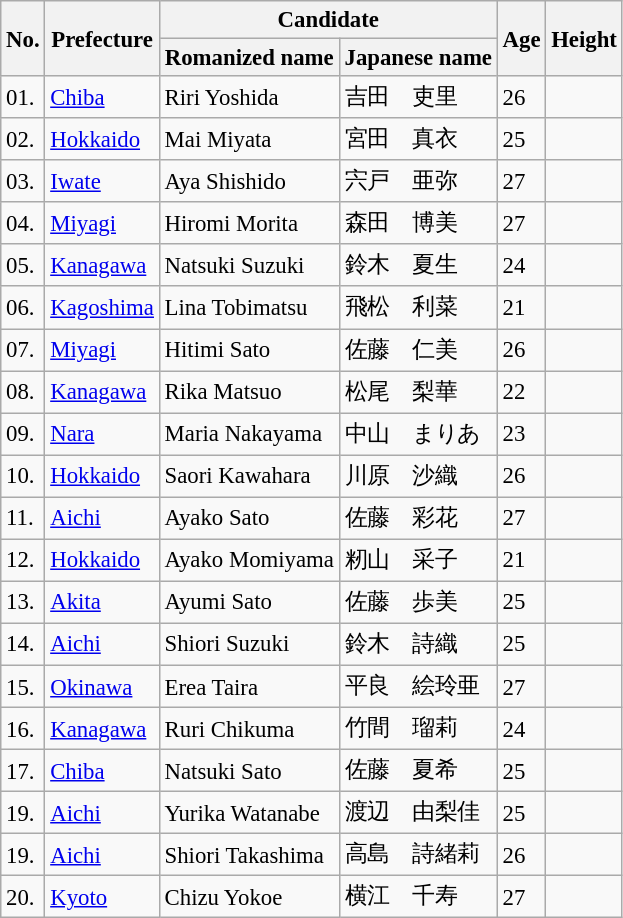<table class="wikitable" style="font-size: 95%;">
<tr>
<th rowspan=2>No.</th>
<th rowspan=2>Prefecture</th>
<th colspan=2>Candidate</th>
<th rowspan=2>Age</th>
<th rowspan=2>Height</th>
</tr>
<tr>
<th>Romanized name</th>
<th>Japanese name</th>
</tr>
<tr>
<td>01.</td>
<td><a href='#'>Chiba</a></td>
<td>Riri Yoshida</td>
<td>吉田　吏里</td>
<td>26</td>
<td></td>
</tr>
<tr>
<td>02.</td>
<td><a href='#'>Hokkaido</a></td>
<td>Mai Miyata</td>
<td>宮田　真衣</td>
<td>25</td>
<td></td>
</tr>
<tr>
<td>03.</td>
<td><a href='#'>Iwate</a></td>
<td>Aya Shishido</td>
<td>宍戸　亜弥</td>
<td>27</td>
<td></td>
</tr>
<tr>
<td>04.</td>
<td><a href='#'>Miyagi</a></td>
<td>Hiromi Morita</td>
<td>森田　博美</td>
<td>27</td>
<td></td>
</tr>
<tr>
<td>05.</td>
<td><a href='#'>Kanagawa</a></td>
<td>Natsuki Suzuki</td>
<td>鈴木　夏生</td>
<td>24</td>
<td></td>
</tr>
<tr>
<td>06.</td>
<td><a href='#'>Kagoshima</a></td>
<td>Lina Tobimatsu</td>
<td>飛松　利菜</td>
<td>21</td>
<td></td>
</tr>
<tr>
<td>07.</td>
<td><a href='#'>Miyagi</a></td>
<td>Hitimi Sato</td>
<td>佐藤　仁美</td>
<td>26</td>
<td></td>
</tr>
<tr>
<td>08.</td>
<td><a href='#'>Kanagawa</a></td>
<td>Rika Matsuo</td>
<td>松尾　梨華</td>
<td>22</td>
<td></td>
</tr>
<tr>
<td>09.</td>
<td><a href='#'>Nara</a></td>
<td>Maria Nakayama</td>
<td>中山　まりあ</td>
<td>23</td>
<td></td>
</tr>
<tr>
<td>10.</td>
<td><a href='#'>Hokkaido</a></td>
<td>Saori Kawahara</td>
<td>川原　沙織</td>
<td>26</td>
<td></td>
</tr>
<tr>
<td>11.</td>
<td><a href='#'>Aichi</a></td>
<td>Ayako Sato</td>
<td>佐藤　彩花</td>
<td>27</td>
<td></td>
</tr>
<tr>
<td>12.</td>
<td><a href='#'>Hokkaido</a></td>
<td>Ayako Momiyama</td>
<td>籾山　采子</td>
<td>21</td>
<td></td>
</tr>
<tr>
<td>13.</td>
<td><a href='#'>Akita</a></td>
<td>Ayumi Sato</td>
<td>佐藤　歩美</td>
<td>25</td>
<td></td>
</tr>
<tr>
<td>14.</td>
<td><a href='#'>Aichi</a></td>
<td>Shiori Suzuki</td>
<td>鈴木　詩織</td>
<td>25</td>
<td></td>
</tr>
<tr>
<td>15.</td>
<td><a href='#'>Okinawa</a></td>
<td>Erea Taira</td>
<td>平良　絵玲亜</td>
<td>27</td>
<td></td>
</tr>
<tr>
<td>16.</td>
<td><a href='#'>Kanagawa</a></td>
<td>Ruri Chikuma</td>
<td>竹間　瑠莉</td>
<td>24</td>
<td></td>
</tr>
<tr>
<td>17.</td>
<td><a href='#'>Chiba</a></td>
<td>Natsuki Sato</td>
<td>佐藤　夏希</td>
<td>25</td>
<td></td>
</tr>
<tr>
<td>19.</td>
<td><a href='#'>Aichi</a></td>
<td>Yurika Watanabe</td>
<td>渡辺　由梨佳</td>
<td>25</td>
<td></td>
</tr>
<tr>
<td>19.</td>
<td><a href='#'>Aichi</a></td>
<td>Shiori Takashima</td>
<td>高島　詩緒莉</td>
<td>26</td>
<td></td>
</tr>
<tr>
<td>20.</td>
<td><a href='#'>Kyoto</a></td>
<td>Chizu Yokoe</td>
<td>横江　千寿</td>
<td>27</td>
<td></td>
</tr>
</table>
